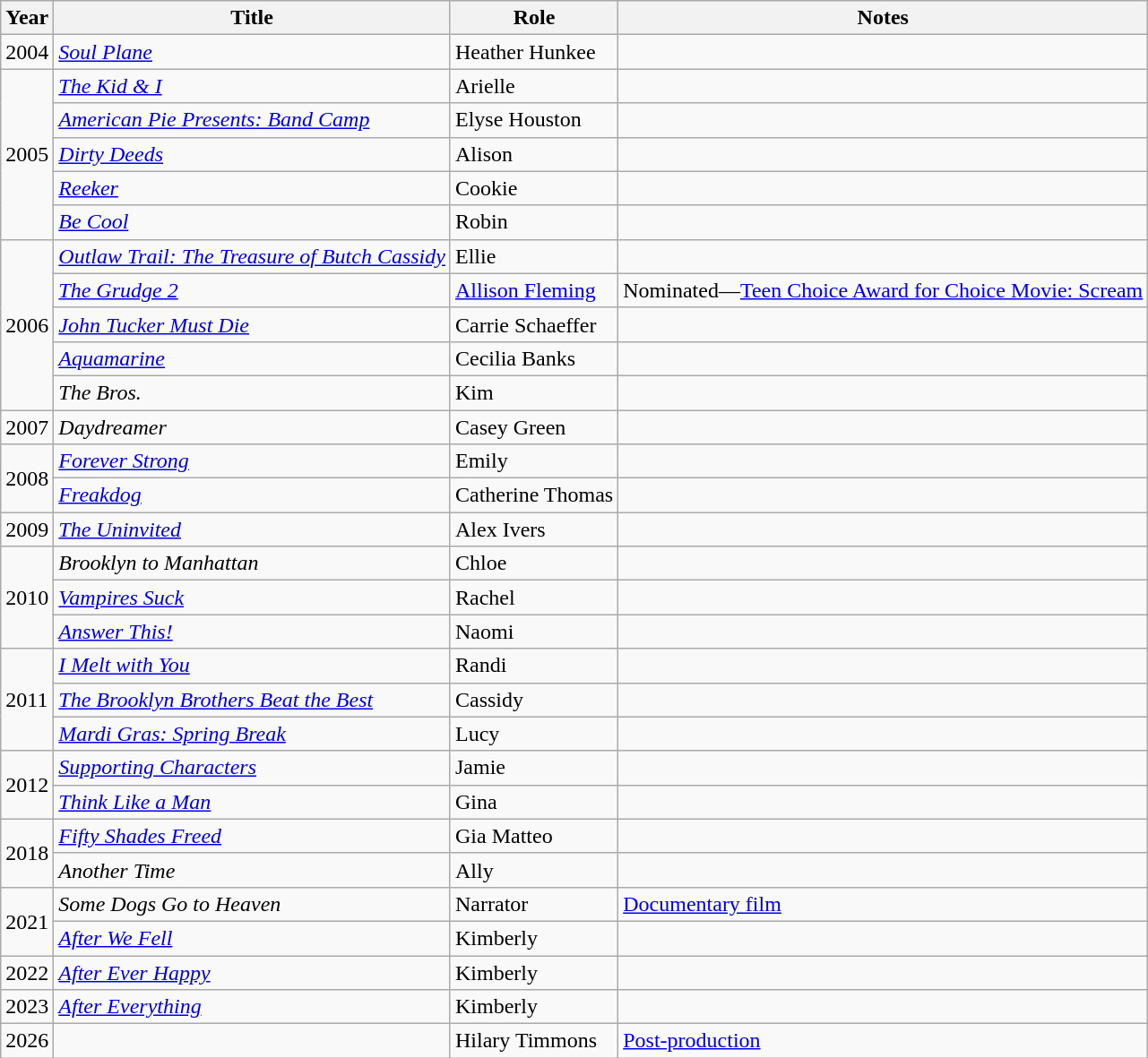<table class="wikitable sortable">
<tr>
<th>Year</th>
<th>Title</th>
<th>Role</th>
<th class="unsortable">Notes</th>
</tr>
<tr>
<td>2004</td>
<td><em><a href='#'>Soul Plane</a></em></td>
<td>Heather Hunkee</td>
<td></td>
</tr>
<tr>
<td rowspan="5">2005</td>
<td><em><a href='#'>The Kid & I</a></em></td>
<td>Arielle</td>
<td></td>
</tr>
<tr>
<td><em><a href='#'>American Pie Presents: Band Camp</a></em></td>
<td>Elyse Houston</td>
<td></td>
</tr>
<tr>
<td><em><a href='#'>Dirty Deeds</a></em></td>
<td>Alison</td>
<td></td>
</tr>
<tr>
<td><em><a href='#'>Reeker</a></em></td>
<td>Cookie</td>
<td></td>
</tr>
<tr>
<td><em><a href='#'>Be Cool</a></em></td>
<td>Robin</td>
<td></td>
</tr>
<tr>
<td rowspan="5">2006</td>
<td><em><a href='#'>Outlaw Trail: The Treasure of Butch Cassidy</a></em></td>
<td>Ellie</td>
<td></td>
</tr>
<tr>
<td><em><a href='#'>The Grudge 2</a></em></td>
<td><a href='#'>Allison Fleming</a></td>
<td>Nominated—<a href='#'>Teen Choice Award for Choice Movie: Scream</a></td>
</tr>
<tr>
<td><em><a href='#'>John Tucker Must Die</a></em></td>
<td>Carrie Schaeffer</td>
<td></td>
</tr>
<tr>
<td><em><a href='#'>Aquamarine</a></em></td>
<td>Cecilia Banks</td>
<td></td>
</tr>
<tr>
<td><em>The Bros.</em></td>
<td>Kim</td>
<td></td>
</tr>
<tr>
<td>2007</td>
<td><em>Daydreamer</em></td>
<td>Casey Green</td>
<td></td>
</tr>
<tr>
<td rowspan="2">2008</td>
<td><em><a href='#'>Forever Strong</a></em></td>
<td>Emily</td>
<td></td>
</tr>
<tr>
<td><em><a href='#'>Freakdog</a></em></td>
<td>Catherine Thomas</td>
<td></td>
</tr>
<tr>
<td>2009</td>
<td><em><a href='#'>The Uninvited</a></em></td>
<td>Alex Ivers</td>
<td></td>
</tr>
<tr>
<td rowspan="3">2010</td>
<td><em>Brooklyn to Manhattan</em></td>
<td>Chloe</td>
<td></td>
</tr>
<tr>
<td><em><a href='#'>Vampires Suck</a></em></td>
<td>Rachel</td>
<td></td>
</tr>
<tr>
<td><em><a href='#'>Answer This!</a></em></td>
<td>Naomi</td>
<td></td>
</tr>
<tr>
<td rowspan="3">2011</td>
<td><em><a href='#'>I Melt with You</a></em></td>
<td>Randi</td>
<td></td>
</tr>
<tr>
<td><em><a href='#'>The Brooklyn Brothers Beat the Best</a></em></td>
<td>Cassidy</td>
<td></td>
</tr>
<tr>
<td><em><a href='#'>Mardi Gras: Spring Break</a></em></td>
<td>Lucy</td>
<td></td>
</tr>
<tr>
<td rowspan="2">2012</td>
<td><em><a href='#'>Supporting Characters</a></em></td>
<td>Jamie</td>
<td></td>
</tr>
<tr>
<td><em><a href='#'>Think Like a Man</a></em></td>
<td>Gina</td>
<td></td>
</tr>
<tr>
<td rowspan="2">2018</td>
<td><em><a href='#'>Fifty Shades Freed</a></em></td>
<td>Gia Matteo</td>
<td></td>
</tr>
<tr>
<td><em>Another Time</em></td>
<td>Ally</td>
<td></td>
</tr>
<tr>
<td rowspan="2">2021</td>
<td><em>Some Dogs Go to Heaven</em></td>
<td>Narrator</td>
<td><a href='#'>Documentary film</a></td>
</tr>
<tr>
<td><em><a href='#'>After We Fell</a></em></td>
<td>Kimberly</td>
<td></td>
</tr>
<tr>
<td>2022</td>
<td><em><a href='#'>After Ever Happy</a></em></td>
<td>Kimberly</td>
<td></td>
</tr>
<tr>
<td>2023</td>
<td><em><a href='#'>After Everything</a></em></td>
<td>Kimberly</td>
<td></td>
</tr>
<tr>
<td>2026</td>
<td></td>
<td>Hilary Timmons</td>
<td><a href='#'>Post-production</a></td>
</tr>
</table>
